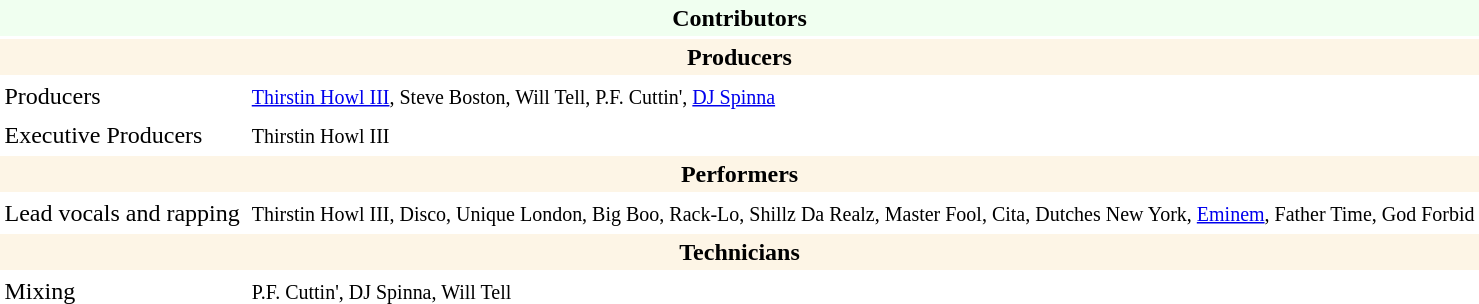<table cellpadding="3" align="all" border:3px solid;">
<tr>
<td align="center" bgcolor="honeydew" colspan="2"><strong>Contributors</strong></td>
</tr>
<tr>
<th align="center" bgcolor="oldlace" colspan="2"><strong>Producers</strong></th>
</tr>
<tr>
<td>Producers</td>
<td><small><a href='#'>Thirstin Howl III</a>, Steve Boston, Will Tell, P.F. Cuttin', <a href='#'>DJ Spinna</a></small></td>
</tr>
<tr>
<td>Executive Producers</td>
<td><small>Thirstin Howl III</small></td>
</tr>
<tr>
<th align="center" bgcolor="oldlace" colspan="2"><strong>Performers</strong></th>
</tr>
<tr>
<td>Lead vocals and rapping</td>
<td><small>Thirstin Howl III, Disco, Unique London, Big Boo, Rack-Lo, Shillz Da Realz, Master Fool, Cita, Dutches New York, <a href='#'>Eminem</a>, Father Time, God Forbid</small></td>
</tr>
<tr>
<th align="center" bgcolor="oldlace" colspan="2"><strong>Technicians</strong></th>
</tr>
<tr>
<td>Mixing</td>
<td><small>P.F. Cuttin', DJ Spinna, Will Tell</small></td>
</tr>
<tr>
</tr>
</table>
